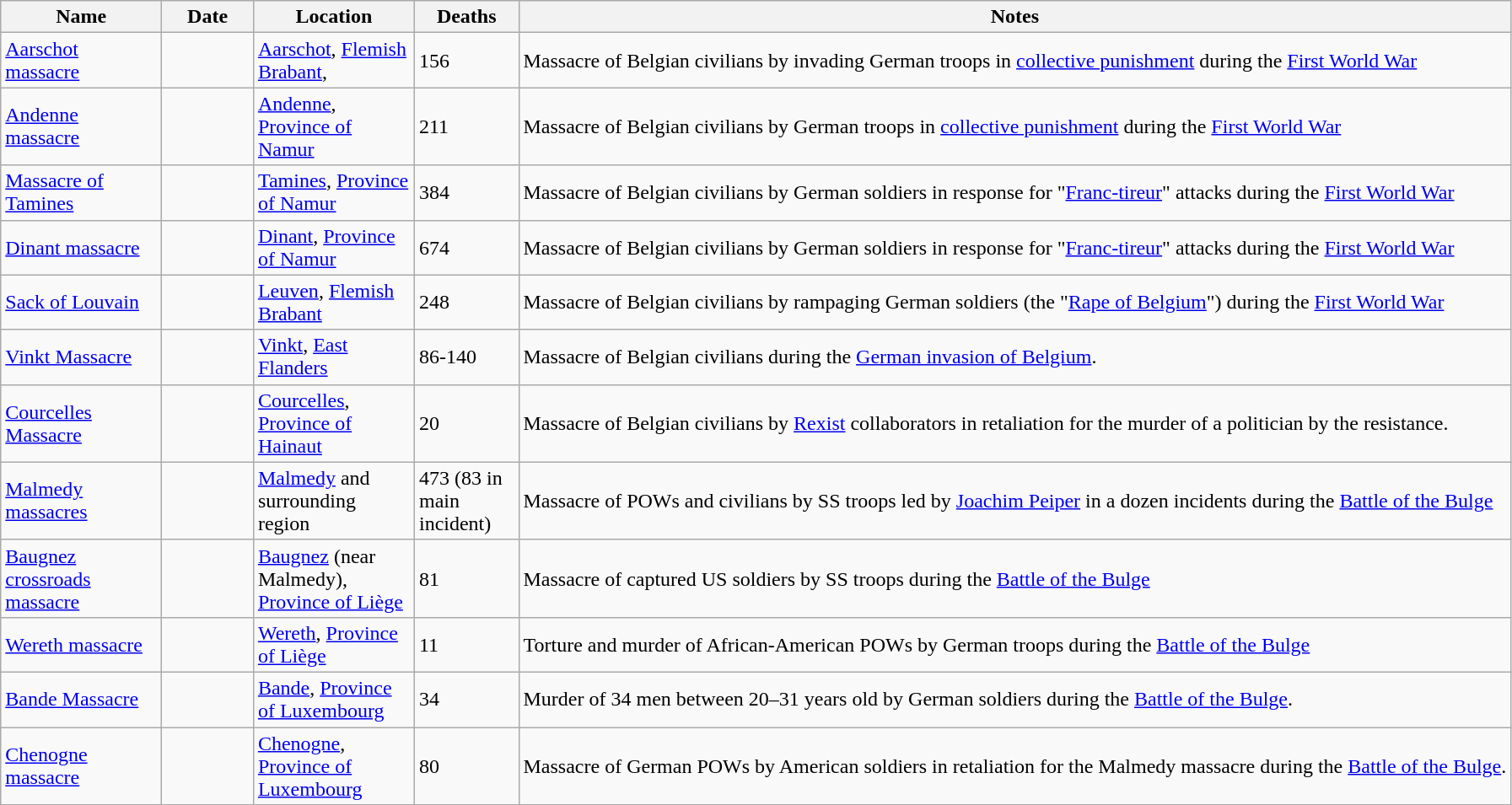<table class="sortable wikitable">
<tr>
<th style="width:120px;">Name</th>
<th style="width:65px;">Date</th>
<th style="width:120px;">Location</th>
<th style="width:75px;">Deaths</th>
<th class="unsortable">Notes</th>
</tr>
<tr>
<td><a href='#'>Aarschot massacre</a></td>
<td align=right></td>
<td><a href='#'>Aarschot</a>, <a href='#'>Flemish Brabant</a>,</td>
<td>156</td>
<td>Massacre of Belgian civilians by invading German troops in <a href='#'>collective punishment</a> during the <a href='#'>First World War</a></td>
</tr>
<tr>
<td><a href='#'>Andenne massacre</a></td>
<td align=right></td>
<td><a href='#'>Andenne</a>, <a href='#'>Province of Namur</a></td>
<td>211</td>
<td>Massacre of Belgian civilians by German troops in <a href='#'>collective punishment</a> during the <a href='#'>First World War</a></td>
</tr>
<tr>
<td><a href='#'>Massacre of Tamines</a></td>
<td align=right></td>
<td><a href='#'>Tamines</a>, <a href='#'>Province of Namur</a></td>
<td>384</td>
<td>Massacre of Belgian civilians by German soldiers in response for "<a href='#'>Franc-tireur</a>" attacks during the <a href='#'>First World War</a></td>
</tr>
<tr>
<td><a href='#'>Dinant massacre</a></td>
<td align=right></td>
<td><a href='#'>Dinant</a>, <a href='#'>Province of Namur</a></td>
<td>674</td>
<td>Massacre of Belgian civilians by German soldiers in response for "<a href='#'>Franc-tireur</a>" attacks during the <a href='#'>First World War</a></td>
</tr>
<tr>
<td><a href='#'>Sack of Louvain</a></td>
<td align=right></td>
<td><a href='#'>Leuven</a>, <a href='#'>Flemish Brabant</a></td>
<td>248</td>
<td>Massacre of Belgian civilians by rampaging German soldiers (the "<a href='#'>Rape of Belgium</a>") during the <a href='#'>First World War</a></td>
</tr>
<tr>
<td><a href='#'>Vinkt Massacre</a></td>
<td align=right></td>
<td><a href='#'>Vinkt</a>, <a href='#'>East Flanders</a></td>
<td>86-140</td>
<td>Massacre of Belgian civilians during the <a href='#'>German invasion of Belgium</a>.</td>
</tr>
<tr>
<td><a href='#'>Courcelles Massacre</a></td>
<td align=right></td>
<td><a href='#'>Courcelles</a>, <a href='#'>Province of Hainaut</a></td>
<td>20</td>
<td>Massacre of Belgian civilians by <a href='#'>Rexist</a> collaborators in retaliation for the murder of a politician by the resistance.</td>
</tr>
<tr>
<td><a href='#'>Malmedy massacres</a></td>
<td align=right></td>
<td><a href='#'>Malmedy</a> and surrounding region</td>
<td>473 (83 in main incident)</td>
<td>Massacre of POWs and civilians by SS troops led by <a href='#'>Joachim Peiper</a> in a dozen incidents during the <a href='#'>Battle of the Bulge</a></td>
</tr>
<tr>
<td><a href='#'>Baugnez crossroads massacre</a></td>
<td align=right></td>
<td><a href='#'>Baugnez</a> (near Malmedy), <a href='#'>Province of Liège</a></td>
<td>81</td>
<td>Massacre of captured US soldiers by SS troops during the <a href='#'>Battle of the Bulge</a></td>
</tr>
<tr>
<td><a href='#'>Wereth massacre</a></td>
<td align=right></td>
<td><a href='#'>Wereth</a>, <a href='#'>Province of Liège</a></td>
<td>11</td>
<td>Torture and murder of African-American POWs by German troops during the <a href='#'>Battle of the Bulge</a></td>
</tr>
<tr>
<td><a href='#'>Bande Massacre</a></td>
<td align=right></td>
<td><a href='#'>Bande</a>, <a href='#'>Province of Luxembourg</a></td>
<td>34</td>
<td>Murder of 34 men between 20–31 years old by German soldiers during the <a href='#'>Battle of the Bulge</a>.</td>
</tr>
<tr>
<td><a href='#'>Chenogne massacre</a></td>
<td align=right></td>
<td><a href='#'>Chenogne</a>, <a href='#'>Province of Luxembourg</a></td>
<td>80</td>
<td>Massacre of German POWs by American soldiers in retaliation for the Malmedy massacre during the <a href='#'>Battle of the Bulge</a>.</td>
</tr>
</table>
